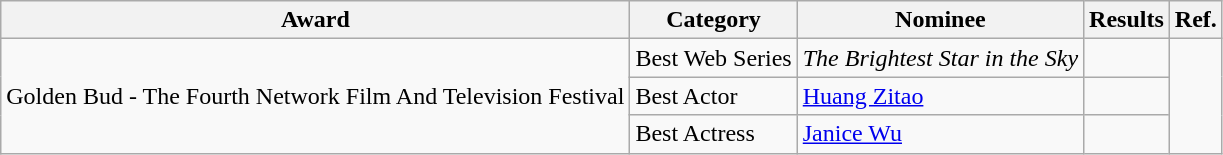<table class="wikitable">
<tr>
<th>Award</th>
<th>Category</th>
<th>Nominee</th>
<th>Results</th>
<th>Ref.</th>
</tr>
<tr>
<td rowspan=3>Golden Bud - The Fourth Network Film And Television Festival</td>
<td>Best Web Series</td>
<td><em>The Brightest Star in the Sky</em></td>
<td></td>
<td rowspan=3></td>
</tr>
<tr>
<td>Best Actor</td>
<td><a href='#'>Huang Zitao</a></td>
<td></td>
</tr>
<tr>
<td>Best Actress</td>
<td><a href='#'>Janice Wu</a></td>
<td></td>
</tr>
</table>
